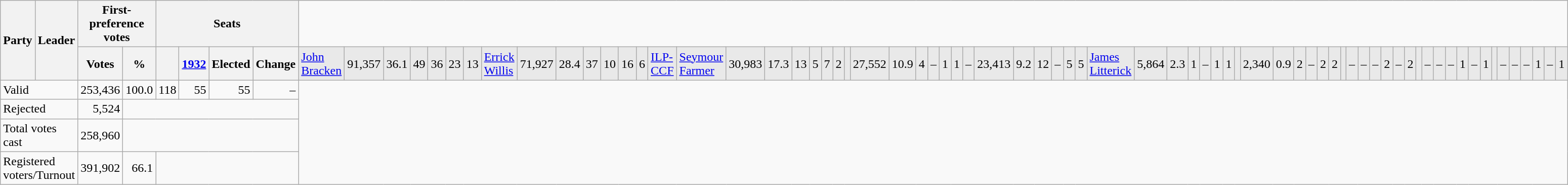<table class="wikitable" style="text-align:right;">
<tr>
<th rowspan="2" colspan="2">Party</th>
<th rowspan="2">Leader</th>
<th colspan="2">First-preference votes</th>
<th colspan="4">Seats</th>
</tr>
<tr style="text-align:right; background-color:#E9E9E9; text-align:center">
<th>Votes</th>
<th>% </th>
<th></th>
<th><a href='#'>1932</a></th>
<th>Elected</th>
<th>Change<br></th>
<td style="text-align:left;"><a href='#'>John Bracken</a></td>
<td>91,357</td>
<td>36.1</td>
<td>49</td>
<td>36</td>
<td>23</td>
<td>13<br></td>
<td style="text-align:left;"><a href='#'>Errick Willis</a></td>
<td>71,927</td>
<td>28.4</td>
<td>37</td>
<td>10</td>
<td>16</td>
<td>6<br></td>
<td style="text-align:left;"><a href='#'>ILP-CCF</a></td>
<td style="text-align:left;"><a href='#'>Seymour Farmer</a></td>
<td>30,983</td>
<td>17.3</td>
<td>13</td>
<td>5</td>
<td>7</td>
<td>2<br></td>
<td style="text-align:left;"></td>
<td>27,552</td>
<td>10.9</td>
<td>4</td>
<td>–</td>
<td>1</td>
<td>1<br></td>
<td style="text-align:left;">–</td>
<td>23,413</td>
<td>9.2</td>
<td>12</td>
<td>–</td>
<td>5</td>
<td>5<br></td>
<td style="text-align:left;"><a href='#'>James Litterick</a></td>
<td>5,864</td>
<td>2.3</td>
<td>1</td>
<td>–</td>
<td>1</td>
<td>1<br></td>
<td style="text-align:left;"></td>
<td>2,340</td>
<td>0.9</td>
<td>2</td>
<td>–</td>
<td>2</td>
<td>2<br></td>
<td style="text-align:left;"></td>
<td>–</td>
<td>–</td>
<td>–</td>
<td>2</td>
<td>–</td>
<td>2<br></td>
<td style="text-align:left;"></td>
<td>–</td>
<td>–</td>
<td>–</td>
<td>1</td>
<td>–</td>
<td>1<br></td>
<td style="text-align:left;"></td>
<td>–</td>
<td>–</td>
<td>–</td>
<td>1</td>
<td>–</td>
<td>1</td>
</tr>
<tr>
<td colspan=3 style="text-align:left;">Valid</td>
<td>253,436</td>
<td>100.0</td>
<td>118</td>
<td>55</td>
<td>55</td>
<td>–</td>
</tr>
<tr>
<td colspan=3 style="text-align:left;">Rejected</td>
<td>5,524</td>
<td colspan=5></td>
</tr>
<tr>
<td colspan=3 style="text-align:left;">Total votes cast</td>
<td>258,960</td>
<td colspan=5></td>
</tr>
<tr>
<td colspan=3 style="text-align:left;">Registered voters/Turnout</td>
<td>391,902</td>
<td>66.1</td>
<td colspan=4></td>
</tr>
</table>
